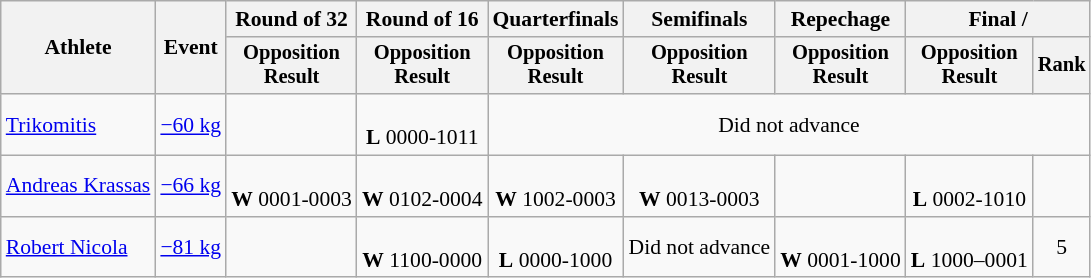<table class="wikitable" style="font-size:90%;">
<tr>
<th rowspan=2>Athlete</th>
<th rowspan=2>Event</th>
<th>Round of 32</th>
<th>Round of 16</th>
<th>Quarterfinals</th>
<th>Semifinals</th>
<th>Repechage</th>
<th colspan=2>Final / </th>
</tr>
<tr style="font-size:95%">
<th>Opposition<br>Result</th>
<th>Opposition<br>Result</th>
<th>Opposition<br>Result</th>
<th>Opposition<br>Result</th>
<th>Opposition<br>Result</th>
<th>Opposition<br>Result</th>
<th>Rank</th>
</tr>
<tr align=center>
<td align=left><a href='#'>Trikomitis</a></td>
<td align=left><a href='#'>−60 kg</a></td>
<td></td>
<td><br><strong>L</strong> 0000-1011</td>
<td colspan=6>Did not advance</td>
</tr>
<tr align=center>
<td align=left><a href='#'>Andreas Krassas</a></td>
<td align=left><a href='#'>−66 kg</a></td>
<td><br><strong>W</strong> 0001-0003</td>
<td><br><strong>W</strong> 0102-0004</td>
<td><br><strong>W</strong> 1002-0003</td>
<td><br><strong>W</strong> 0013-0003</td>
<td></td>
<td><br><strong>L</strong> 0002-1010</td>
<td></td>
</tr>
<tr align=center>
<td align=left><a href='#'>Robert Nicola</a></td>
<td align=left><a href='#'>−81 kg</a></td>
<td></td>
<td><br><strong>W</strong> 1100-0000</td>
<td><br><strong>L</strong> 0000-1000</td>
<td>Did not advance</td>
<td><br><strong>W</strong> 0001-1000</td>
<td><br><strong>L</strong> 1000–0001</td>
<td>5</td>
</tr>
</table>
